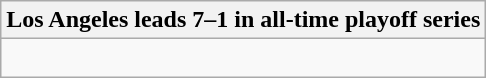<table class="wikitable collapsible collapsed">
<tr>
<th>Los Angeles leads 7–1 in all-time playoff series</th>
</tr>
<tr>
<td><br>






</td>
</tr>
</table>
